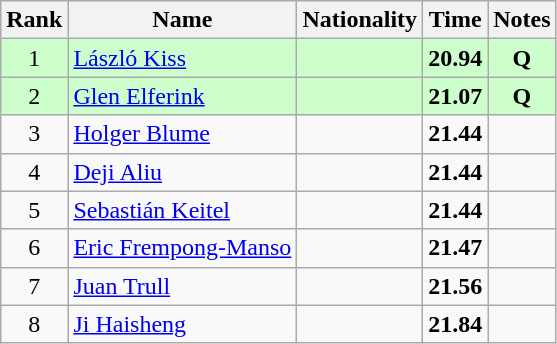<table class="wikitable sortable" style="text-align:center">
<tr>
<th>Rank</th>
<th>Name</th>
<th>Nationality</th>
<th>Time</th>
<th>Notes</th>
</tr>
<tr bgcolor=ccffcc>
<td>1</td>
<td align=left><a href='#'>László Kiss</a></td>
<td align=left></td>
<td><strong>20.94</strong></td>
<td><strong>Q</strong></td>
</tr>
<tr bgcolor=ccffcc>
<td>2</td>
<td align=left><a href='#'>Glen Elferink</a></td>
<td align=left></td>
<td><strong>21.07</strong></td>
<td><strong>Q</strong></td>
</tr>
<tr>
<td>3</td>
<td align=left><a href='#'>Holger Blume</a></td>
<td align=left></td>
<td><strong>21.44</strong></td>
<td></td>
</tr>
<tr>
<td>4</td>
<td align=left><a href='#'>Deji Aliu</a></td>
<td align=left></td>
<td><strong>21.44</strong></td>
<td></td>
</tr>
<tr>
<td>5</td>
<td align=left><a href='#'>Sebastián Keitel</a></td>
<td align=left></td>
<td><strong>21.44</strong></td>
<td></td>
</tr>
<tr>
<td>6</td>
<td align=left><a href='#'>Eric Frempong-Manso</a></td>
<td align=left></td>
<td><strong>21.47</strong></td>
<td></td>
</tr>
<tr>
<td>7</td>
<td align=left><a href='#'>Juan Trull</a></td>
<td align=left></td>
<td><strong>21.56</strong></td>
<td></td>
</tr>
<tr>
<td>8</td>
<td align=left><a href='#'>Ji Haisheng</a></td>
<td align=left></td>
<td><strong>21.84</strong></td>
<td></td>
</tr>
</table>
